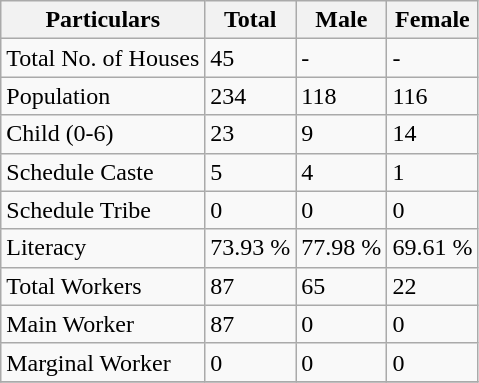<table class="wikitable sortable">
<tr>
<th>Particulars</th>
<th>Total</th>
<th>Male</th>
<th>Female</th>
</tr>
<tr>
<td>Total No. of Houses</td>
<td>45</td>
<td>-</td>
<td>-</td>
</tr>
<tr>
<td>Population</td>
<td>234</td>
<td>118</td>
<td>116</td>
</tr>
<tr>
<td>Child (0-6)</td>
<td>23</td>
<td>9</td>
<td>14</td>
</tr>
<tr>
<td>Schedule Caste</td>
<td>5</td>
<td>4</td>
<td>1</td>
</tr>
<tr>
<td>Schedule Tribe</td>
<td>0</td>
<td>0</td>
<td>0</td>
</tr>
<tr>
<td>Literacy</td>
<td>73.93 %</td>
<td>77.98 %</td>
<td>69.61 %</td>
</tr>
<tr>
<td>Total Workers</td>
<td>87</td>
<td>65</td>
<td>22</td>
</tr>
<tr>
<td>Main Worker</td>
<td>87</td>
<td>0</td>
<td>0</td>
</tr>
<tr>
<td>Marginal Worker</td>
<td>0</td>
<td>0</td>
<td>0</td>
</tr>
<tr>
</tr>
</table>
